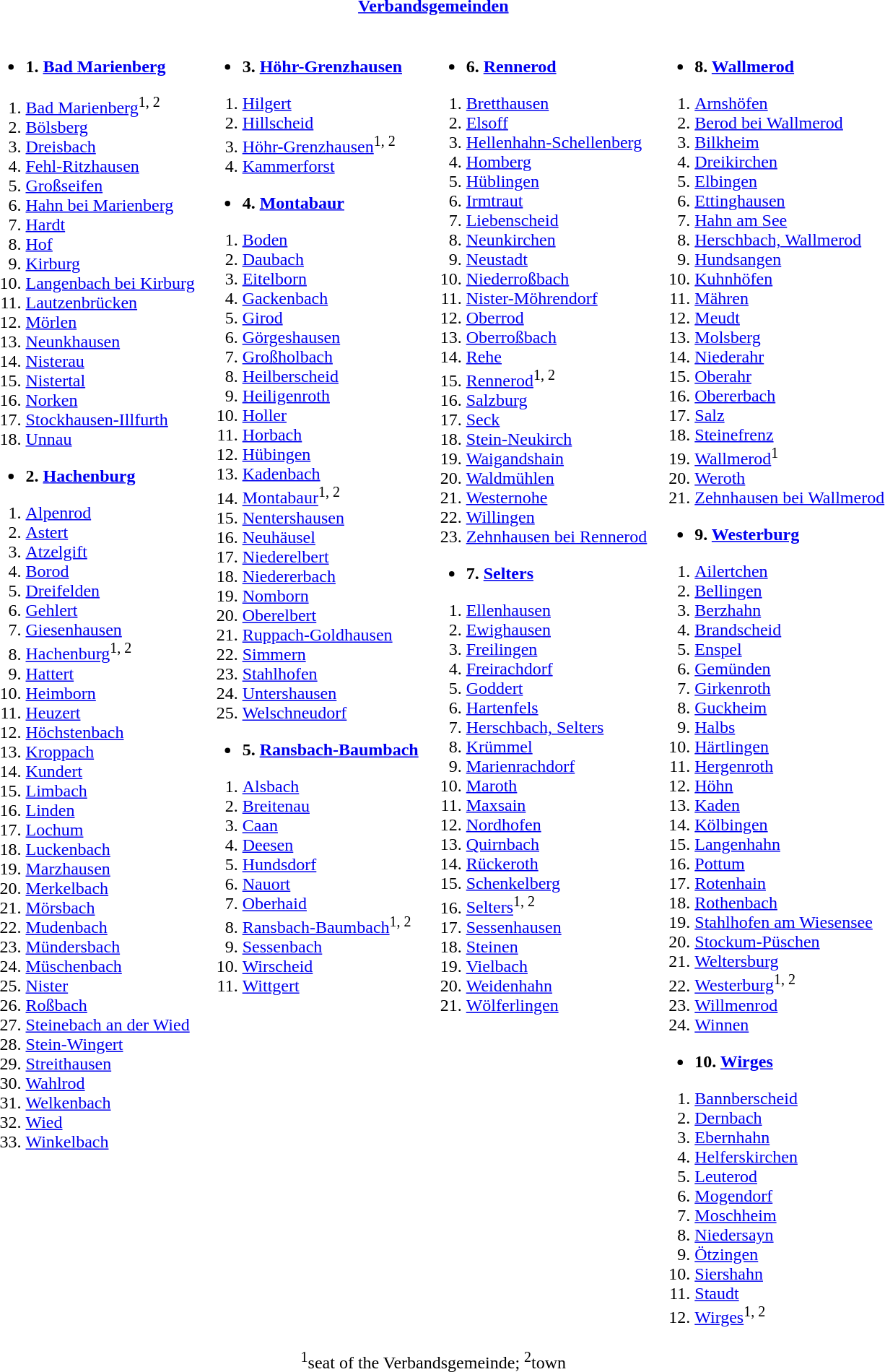<table>
<tr>
<th colspan=4><a href='#'>Verbandsgemeinden</a></th>
</tr>
<tr valign=top>
<td><br><ul><li><strong>1. <a href='#'>Bad Marienberg</a></strong></li></ul><ol><li><a href='#'>Bad Marienberg</a><sup>1, 2</sup></li><li><a href='#'>Bölsberg</a></li><li><a href='#'>Dreisbach</a></li><li><a href='#'>Fehl-Ritzhausen</a></li><li><a href='#'>Großseifen</a></li><li><a href='#'>Hahn bei Marienberg</a></li><li><a href='#'>Hardt</a></li><li><a href='#'>Hof</a></li><li><a href='#'>Kirburg</a></li><li><a href='#'>Langenbach bei Kirburg</a></li><li><a href='#'>Lautzenbrücken</a></li><li><a href='#'>Mörlen</a></li><li><a href='#'>Neunkhausen</a></li><li><a href='#'>Nisterau</a></li><li><a href='#'>Nistertal</a></li><li><a href='#'>Norken</a></li><li><a href='#'>Stockhausen-Illfurth</a></li><li><a href='#'>Unnau</a></li></ol><ul><li><strong>2. <a href='#'>Hachenburg</a></strong></li></ul><ol><li><a href='#'>Alpenrod</a></li><li><a href='#'>Astert</a></li><li><a href='#'>Atzelgift</a></li><li><a href='#'>Borod</a></li><li><a href='#'>Dreifelden</a></li><li><a href='#'>Gehlert</a></li><li><a href='#'>Giesenhausen</a></li><li><a href='#'>Hachenburg</a><sup>1, 2</sup></li><li><a href='#'>Hattert</a></li><li><a href='#'>Heimborn</a></li><li><a href='#'>Heuzert</a></li><li><a href='#'>Höchstenbach</a></li><li><a href='#'>Kroppach</a></li><li><a href='#'>Kundert</a></li><li><a href='#'>Limbach</a></li><li><a href='#'>Linden</a></li><li><a href='#'>Lochum</a></li><li><a href='#'>Luckenbach</a></li><li><a href='#'>Marzhausen</a></li><li><a href='#'>Merkelbach</a></li><li><a href='#'>Mörsbach</a></li><li><a href='#'>Mudenbach</a></li><li><a href='#'>Mündersbach</a></li><li><a href='#'>Müschenbach</a></li><li><a href='#'>Nister</a></li><li><a href='#'>Roßbach</a></li><li><a href='#'>Steinebach an der Wied</a></li><li><a href='#'>Stein-Wingert</a></li><li><a href='#'>Streithausen</a></li><li><a href='#'>Wahlrod</a></li><li><a href='#'>Welkenbach</a></li><li><a href='#'>Wied</a></li><li><a href='#'>Winkelbach</a></li></ol></td>
<td><br><ul><li><strong>3. <a href='#'>Höhr-Grenzhausen</a></strong></li></ul><ol><li><a href='#'>Hilgert</a></li><li><a href='#'>Hillscheid</a></li><li><a href='#'>Höhr-Grenzhausen</a><sup>1, 2</sup></li><li><a href='#'>Kammerforst</a></li></ol><ul><li><strong>4. <a href='#'>Montabaur</a></strong></li></ul><ol><li><a href='#'>Boden</a></li><li><a href='#'>Daubach</a></li><li><a href='#'>Eitelborn</a></li><li><a href='#'>Gackenbach</a></li><li><a href='#'>Girod</a></li><li><a href='#'>Görgeshausen</a></li><li><a href='#'>Großholbach</a></li><li><a href='#'>Heilberscheid</a></li><li><a href='#'>Heiligenroth</a></li><li><a href='#'>Holler</a></li><li><a href='#'>Horbach</a></li><li><a href='#'>Hübingen</a></li><li><a href='#'>Kadenbach</a></li><li><a href='#'>Montabaur</a><sup>1, 2</sup></li><li><a href='#'>Nentershausen</a></li><li><a href='#'>Neuhäusel</a></li><li><a href='#'>Niederelbert</a></li><li><a href='#'>Niedererbach</a></li><li><a href='#'>Nomborn</a></li><li><a href='#'>Oberelbert</a></li><li><a href='#'>Ruppach-Goldhausen</a></li><li><a href='#'>Simmern</a></li><li><a href='#'>Stahlhofen</a></li><li><a href='#'>Untershausen</a></li><li><a href='#'>Welschneudorf</a></li></ol><ul><li><strong>5. <a href='#'>Ransbach-Baumbach</a></strong></li></ul><ol><li><a href='#'>Alsbach</a></li><li><a href='#'>Breitenau</a></li><li><a href='#'>Caan</a></li><li><a href='#'>Deesen</a></li><li><a href='#'>Hundsdorf</a></li><li><a href='#'>Nauort</a></li><li><a href='#'>Oberhaid</a></li><li><a href='#'>Ransbach-Baumbach</a><sup>1, 2</sup></li><li><a href='#'>Sessenbach</a></li><li><a href='#'>Wirscheid</a></li><li><a href='#'>Wittgert</a></li></ol></td>
<td><br><ul><li><strong>6. <a href='#'>Rennerod</a></strong></li></ul><ol><li><a href='#'>Bretthausen</a></li><li><a href='#'>Elsoff</a></li><li><a href='#'>Hellenhahn-Schellenberg</a></li><li><a href='#'>Homberg</a></li><li><a href='#'>Hüblingen</a></li><li><a href='#'>Irmtraut</a></li><li><a href='#'>Liebenscheid</a></li><li><a href='#'>Neunkirchen</a></li><li><a href='#'>Neustadt</a></li><li><a href='#'>Niederroßbach</a></li><li><a href='#'>Nister-Möhrendorf</a></li><li><a href='#'>Oberrod</a></li><li><a href='#'>Oberroßbach</a></li><li><a href='#'>Rehe</a></li><li><a href='#'>Rennerod</a><sup>1, 2</sup></li><li><a href='#'>Salzburg</a></li><li><a href='#'>Seck</a></li><li><a href='#'>Stein-Neukirch</a></li><li><a href='#'>Waigandshain</a></li><li><a href='#'>Waldmühlen</a></li><li><a href='#'>Westernohe</a></li><li><a href='#'>Willingen</a></li><li><a href='#'>Zehnhausen bei Rennerod</a></li></ol><ul><li><strong>7. <a href='#'>Selters</a></strong></li></ul><ol><li><a href='#'>Ellenhausen</a></li><li><a href='#'>Ewighausen</a></li><li><a href='#'>Freilingen</a></li><li><a href='#'>Freirachdorf</a></li><li><a href='#'>Goddert</a></li><li><a href='#'>Hartenfels</a></li><li><a href='#'>Herschbach, Selters</a></li><li><a href='#'>Krümmel</a></li><li><a href='#'>Marienrachdorf</a></li><li><a href='#'>Maroth</a></li><li><a href='#'>Maxsain</a></li><li><a href='#'>Nordhofen</a></li><li><a href='#'>Quirnbach</a></li><li><a href='#'>Rückeroth</a></li><li><a href='#'>Schenkelberg</a></li><li><a href='#'>Selters</a><sup>1, 2</sup></li><li><a href='#'>Sessenhausen</a></li><li><a href='#'>Steinen</a></li><li><a href='#'>Vielbach</a></li><li><a href='#'>Weidenhahn</a></li><li><a href='#'>Wölferlingen</a></li></ol></td>
<td><br><ul><li><strong>8. <a href='#'>Wallmerod</a></strong></li></ul><ol><li><a href='#'>Arnshöfen</a></li><li><a href='#'>Berod bei Wallmerod</a></li><li><a href='#'>Bilkheim</a></li><li><a href='#'>Dreikirchen</a></li><li><a href='#'>Elbingen</a></li><li><a href='#'>Ettinghausen</a></li><li><a href='#'>Hahn am See</a></li><li><a href='#'>Herschbach, Wallmerod</a></li><li><a href='#'>Hundsangen</a></li><li><a href='#'>Kuhnhöfen</a></li><li><a href='#'>Mähren</a></li><li><a href='#'>Meudt</a></li><li><a href='#'>Molsberg</a></li><li><a href='#'>Niederahr</a></li><li><a href='#'>Oberahr</a></li><li><a href='#'>Obererbach</a></li><li><a href='#'>Salz</a></li><li><a href='#'>Steinefrenz</a></li><li><a href='#'>Wallmerod</a><sup>1</sup></li><li><a href='#'>Weroth</a></li><li><a href='#'>Zehnhausen bei Wallmerod</a></li></ol><ul><li><strong>9. <a href='#'>Westerburg</a></strong></li></ul><ol><li><a href='#'>Ailertchen</a></li><li><a href='#'>Bellingen</a></li><li><a href='#'>Berzhahn</a></li><li><a href='#'>Brandscheid</a></li><li><a href='#'>Enspel</a></li><li><a href='#'>Gemünden</a></li><li><a href='#'>Girkenroth</a></li><li><a href='#'>Guckheim</a></li><li><a href='#'>Halbs</a></li><li><a href='#'>Härtlingen</a></li><li><a href='#'>Hergenroth</a></li><li><a href='#'>Höhn</a></li><li><a href='#'>Kaden</a></li><li><a href='#'>Kölbingen</a></li><li><a href='#'>Langenhahn</a></li><li><a href='#'>Pottum</a></li><li><a href='#'>Rotenhain</a></li><li><a href='#'>Rothenbach</a></li><li><a href='#'>Stahlhofen am Wiesensee</a></li><li><a href='#'>Stockum-Püschen</a></li><li><a href='#'>Weltersburg</a></li><li><a href='#'>Westerburg</a><sup>1, 2</sup></li><li><a href='#'>Willmenrod</a></li><li><a href='#'>Winnen</a></li></ol><ul><li><strong>10. <a href='#'>Wirges</a></strong></li></ul><ol><li><a href='#'>Bannberscheid</a></li><li><a href='#'>Dernbach</a></li><li><a href='#'>Ebernhahn</a></li><li><a href='#'>Helferskirchen</a></li><li><a href='#'>Leuterod</a></li><li><a href='#'>Mogendorf</a></li><li><a href='#'>Moschheim</a></li><li><a href='#'>Niedersayn</a></li><li><a href='#'>Ötzingen</a></li><li><a href='#'>Siershahn</a></li><li><a href='#'>Staudt</a></li><li><a href='#'>Wirges</a><sup>1, 2</sup></li></ol></td>
</tr>
<tr>
<td colspan=4 align=center><sup>1</sup>seat of the Verbandsgemeinde; <sup>2</sup>town</td>
</tr>
</table>
